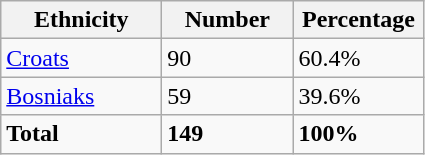<table class="wikitable">
<tr>
<th width="100px">Ethnicity</th>
<th width="80px">Number</th>
<th width="80px">Percentage</th>
</tr>
<tr>
<td><a href='#'>Croats</a></td>
<td>90</td>
<td>60.4%</td>
</tr>
<tr>
<td><a href='#'>Bosniaks</a></td>
<td>59</td>
<td>39.6%</td>
</tr>
<tr>
<td><strong>Total</strong></td>
<td><strong>149</strong></td>
<td><strong>100%</strong></td>
</tr>
</table>
